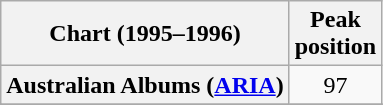<table class="wikitable sortable plainrowheaders" style="text-align:center">
<tr>
<th scope="col">Chart (1995–1996)</th>
<th scope="col">Peak<br>position</th>
</tr>
<tr>
<th scope="row">Australian Albums (<a href='#'>ARIA</a>)</th>
<td>97</td>
</tr>
<tr>
</tr>
<tr>
</tr>
<tr>
</tr>
<tr>
</tr>
<tr>
</tr>
<tr>
</tr>
<tr>
</tr>
</table>
